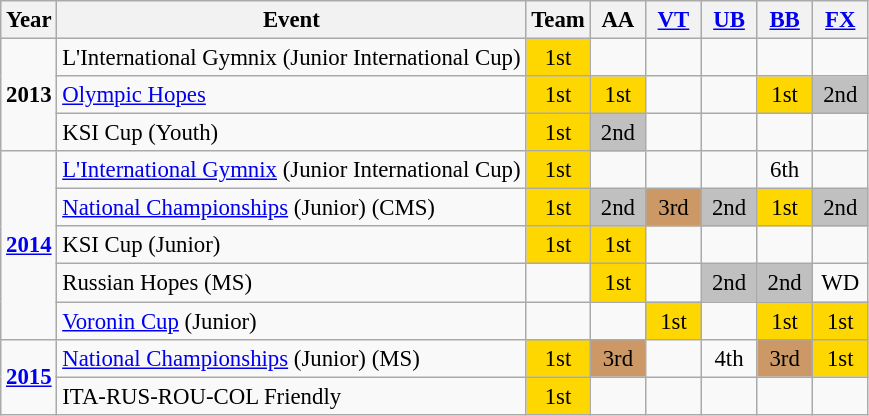<table class="wikitable" style="text-align:center; font-size: 95%;">
<tr>
<th>Year</th>
<th>Event</th>
<th style="width:30px;">Team</th>
<th style="width:30px;">AA</th>
<th style="width:30px;"><a href='#'>VT</a></th>
<th style="width:30px;"><a href='#'>UB</a></th>
<th style="width:30px;"><a href='#'>BB</a></th>
<th style="width:30px;"><a href='#'>FX</a></th>
</tr>
<tr>
<td rowspan="3"><strong>2013</strong></td>
<td align=left>L'International Gymnix (Junior International Cup)</td>
<td style="background: gold">1st</td>
<td></td>
<td></td>
<td></td>
<td></td>
<td></td>
</tr>
<tr>
<td align=left><a href='#'>Olympic Hopes</a></td>
<td style="background: gold">1st</td>
<td style="background: gold">1st</td>
<td></td>
<td></td>
<td style="background: gold">1st</td>
<td style="background:silver;">2nd</td>
</tr>
<tr>
<td align=left>KSI Cup (Youth)</td>
<td style="background: gold">1st</td>
<td style="background:silver;">2nd</td>
<td></td>
<td></td>
<td></td>
<td></td>
</tr>
<tr>
<td rowspan="5"><strong><a href='#'>2014</a></strong></td>
<td align=left><a href='#'>L'International Gymnix</a> (Junior International Cup)</td>
<td style="background: gold">1st</td>
<td></td>
<td></td>
<td></td>
<td>6th</td>
<td></td>
</tr>
<tr>
<td align=left><a href='#'>National Championships</a> (Junior)  (CMS)</td>
<td style="background: gold">1st</td>
<td style="background:silver;">2nd</td>
<td style="background:#c96;">3rd</td>
<td style="background:silver;">2nd</td>
<td style="background: gold">1st</td>
<td style="background:silver;">2nd</td>
</tr>
<tr>
<td align=left>KSI Cup (Junior)</td>
<td style="background: gold">1st</td>
<td style="background: gold">1st</td>
<td></td>
<td></td>
<td></td>
<td></td>
</tr>
<tr>
<td align=left>Russian Hopes (MS)</td>
<td></td>
<td style="background: gold">1st</td>
<td></td>
<td style="background:silver;">2nd</td>
<td style="background:silver;">2nd</td>
<td>WD</td>
</tr>
<tr>
<td align=left><a href='#'>Voronin Cup</a> (Junior)</td>
<td></td>
<td></td>
<td style="background: gold">1st</td>
<td></td>
<td style="background: gold">1st</td>
<td style="background: gold">1st</td>
</tr>
<tr>
<td rowspan="2"><strong><a href='#'>2015</a></strong></td>
<td align=left><a href='#'>National Championships</a> (Junior)  (MS)</td>
<td style="background: gold">1st</td>
<td style="background:#c96;">3rd</td>
<td></td>
<td>4th</td>
<td style="background:#c96;">3rd</td>
<td style="background: gold">1st</td>
</tr>
<tr>
<td align=left>ITA-RUS-ROU-COL Friendly</td>
<td style="background: gold">1st</td>
<td></td>
<td></td>
<td></td>
<td></td>
<td></td>
</tr>
</table>
